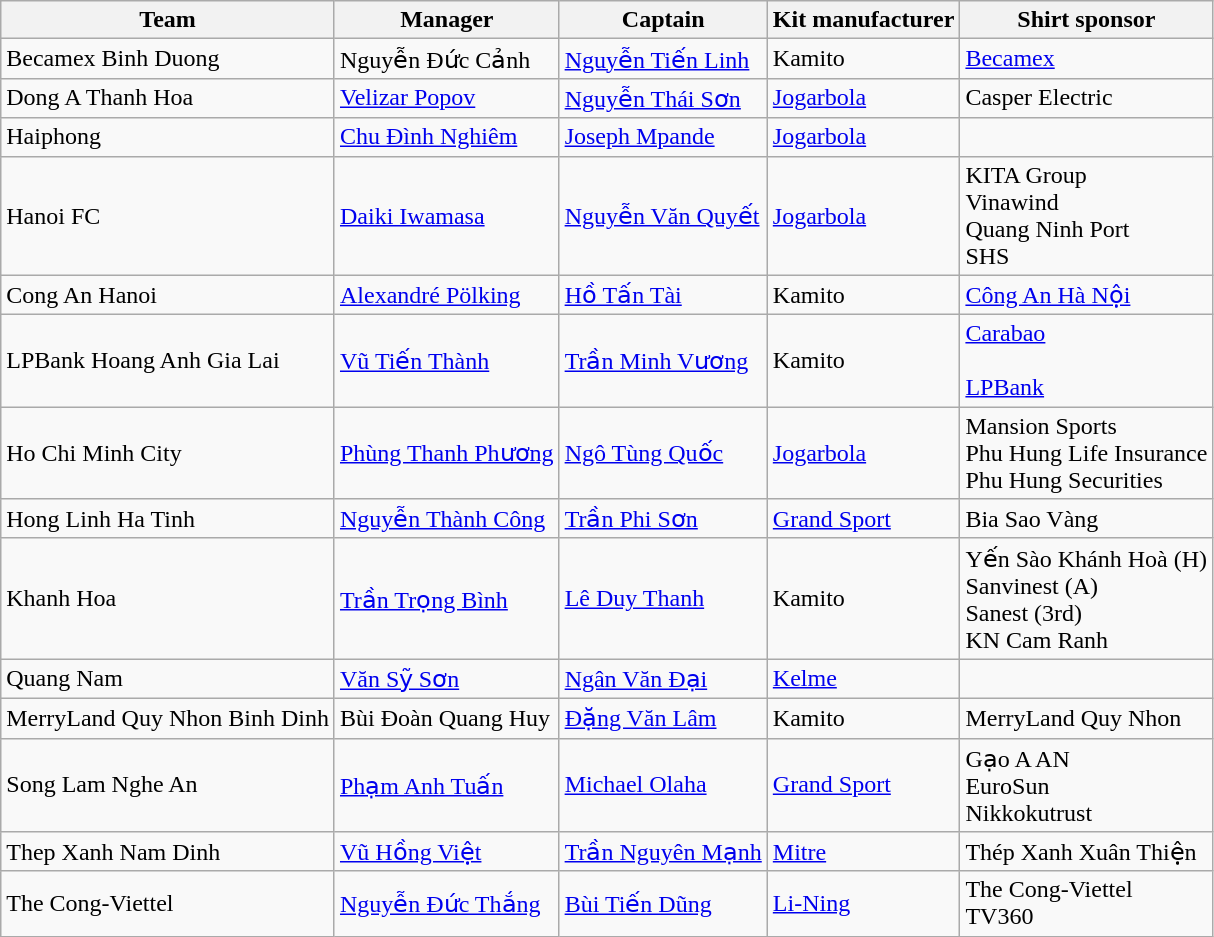<table class="wikitable sortable" style="text-align:left;">
<tr>
<th>Team</th>
<th>Manager</th>
<th>Captain</th>
<th>Kit manufacturer</th>
<th>Shirt sponsor</th>
</tr>
<tr>
<td>Becamex Binh Duong</td>
<td> Nguyễn Đức Cảnh</td>
<td> <a href='#'>Nguyễn Tiến Linh</a></td>
<td> Kamito</td>
<td> <a href='#'>Becamex</a></td>
</tr>
<tr>
<td>Dong A Thanh Hoa</td>
<td> <a href='#'>Velizar Popov</a></td>
<td> <a href='#'>Nguyễn Thái Sơn</a></td>
<td> <a href='#'>Jogarbola</a></td>
<td> Casper Electric</td>
</tr>
<tr>
<td>Haiphong</td>
<td> <a href='#'>Chu Đình Nghiêm</a></td>
<td> <a href='#'>Joseph Mpande</a></td>
<td> <a href='#'>Jogarbola</a></td>
<td></td>
</tr>
<tr>
<td>Hanoi FC</td>
<td> <a href='#'>Daiki Iwamasa</a></td>
<td> <a href='#'>Nguyễn Văn Quyết</a></td>
<td> <a href='#'>Jogarbola</a></td>
<td> KITA Group<br> Vinawind<br> Quang Ninh Port<br> SHS</td>
</tr>
<tr>
<td>Cong An Hanoi</td>
<td> <a href='#'>Alexandré Pölking</a></td>
<td> <a href='#'>Hồ Tấn Tài</a></td>
<td> Kamito</td>
<td> <a href='#'>Công An Hà Nội</a></td>
</tr>
<tr>
<td>LPBank Hoang Anh Gia Lai</td>
<td> <a href='#'>Vũ Tiến Thành</a></td>
<td> <a href='#'>Trần Minh Vương</a></td>
<td> Kamito</td>
<td> <a href='#'>Carabao</a><br><br> <a href='#'>LPBank</a></td>
</tr>
<tr>
<td>Ho Chi Minh City</td>
<td> <a href='#'>Phùng Thanh Phương</a></td>
<td> <a href='#'>Ngô Tùng Quốc</a></td>
<td> <a href='#'>Jogarbola</a></td>
<td> Mansion Sports<br> Phu Hung Life Insurance<br> Phu Hung Securities</td>
</tr>
<tr>
<td>Hong Linh Ha Tinh</td>
<td> <a href='#'>Nguyễn Thành Công</a></td>
<td> <a href='#'>Trần Phi Sơn</a></td>
<td> <a href='#'>Grand Sport</a></td>
<td> Bia Sao Vàng</td>
</tr>
<tr>
<td>Khanh Hoa</td>
<td> <a href='#'>Trần Trọng Bình</a></td>
<td> <a href='#'>Lê Duy Thanh</a></td>
<td> Kamito</td>
<td> Yến Sào Khánh Hoà (H)<br> Sanvinest (A)<br> Sanest (3rd)<br> KN Cam Ranh</td>
</tr>
<tr>
<td>Quang Nam</td>
<td> <a href='#'>Văn Sỹ Sơn</a></td>
<td> <a href='#'>Ngân Văn Đại</a></td>
<td> <a href='#'>Kelme</a></td>
<td></td>
</tr>
<tr>
<td>MerryLand Quy Nhon Binh Dinh</td>
<td> Bùi Đoàn Quang Huy</td>
<td> <a href='#'>Đặng Văn Lâm</a></td>
<td> Kamito</td>
<td> MerryLand Quy Nhon</td>
</tr>
<tr>
<td>Song Lam Nghe An</td>
<td> <a href='#'>Phạm Anh Tuấn</a></td>
<td> <a href='#'>Michael Olaha</a></td>
<td> <a href='#'>Grand Sport</a></td>
<td> Gạo A AN<br> EuroSun<br> Nikkokutrust</td>
</tr>
<tr>
<td>Thep Xanh Nam Dinh</td>
<td> <a href='#'>Vũ Hồng Việt</a></td>
<td> <a href='#'>Trần Nguyên Mạnh</a></td>
<td> <a href='#'>Mitre</a></td>
<td> Thép Xanh Xuân Thiện</td>
</tr>
<tr>
<td>The Cong-Viettel</td>
<td> <a href='#'>Nguyễn Đức Thắng</a></td>
<td> <a href='#'>Bùi Tiến Dũng</a></td>
<td> <a href='#'>Li-Ning</a></td>
<td> The Cong-Viettel<br> TV360</td>
</tr>
</table>
